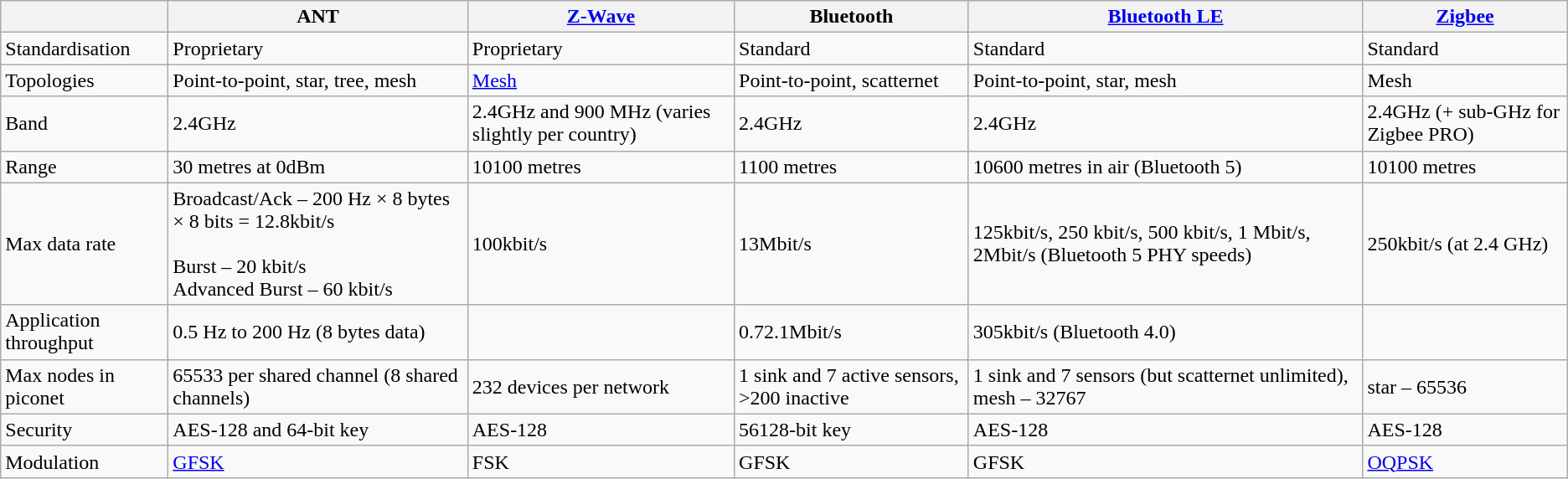<table class="wikitable">
<tr>
<th></th>
<th>ANT</th>
<th><a href='#'>Z-Wave</a></th>
<th>Bluetooth</th>
<th><a href='#'>Bluetooth LE</a></th>
<th><a href='#'>Zigbee</a></th>
</tr>
<tr>
<td>Standardisation</td>
<td>Proprietary</td>
<td>Proprietary</td>
<td>Standard</td>
<td>Standard</td>
<td>Standard</td>
</tr>
<tr>
<td>Topologies</td>
<td>Point-to-point, star, tree, mesh</td>
<td><a href='#'>Mesh</a></td>
<td>Point-to-point, scatternet</td>
<td>Point-to-point, star, mesh</td>
<td>Mesh</td>
</tr>
<tr>
<td>Band</td>
<td>2.4GHz</td>
<td>2.4GHz and 900 MHz (varies slightly per country)</td>
<td>2.4GHz</td>
<td>2.4GHz</td>
<td>2.4GHz (+ sub-GHz for Zigbee PRO)</td>
</tr>
<tr>
<td>Range</td>
<td>30 metres at 0dBm</td>
<td>10100 metres</td>
<td>1100 metres</td>
<td>10600 metres in air (Bluetooth 5)</td>
<td>10100 metres</td>
</tr>
<tr>
<td>Max data rate</td>
<td>Broadcast/Ack – 200 Hz × 8 bytes × 8 bits = 12.8kbit/s<br><br>Burst – 20 kbit/s<br>
Advanced Burst – 60 kbit/s</td>
<td>100kbit/s</td>
<td>13Mbit/s</td>
<td>125kbit/s, 250 kbit/s, 500 kbit/s, 1 Mbit/s, 2Mbit/s (Bluetooth 5 PHY speeds)</td>
<td>250kbit/s (at 2.4 GHz)</td>
</tr>
<tr>
<td>Application throughput</td>
<td>0.5 Hz to 200 Hz (8 bytes data)</td>
<td></td>
<td>0.72.1Mbit/s</td>
<td>305kbit/s (Bluetooth 4.0)</td>
<td></td>
</tr>
<tr>
<td>Max nodes in piconet</td>
<td>65533 per shared channel (8 shared channels)</td>
<td>232 devices per network</td>
<td>1 sink and 7 active sensors, >200 inactive</td>
<td>1 sink and 7 sensors (but scatternet unlimited), mesh – 32767</td>
<td>star – 65536</td>
</tr>
<tr>
<td>Security</td>
<td>AES-128 and 64-bit key</td>
<td>AES-128</td>
<td>56128-bit key</td>
<td>AES-128</td>
<td>AES-128</td>
</tr>
<tr>
<td>Modulation</td>
<td><a href='#'>GFSK</a></td>
<td>FSK</td>
<td>GFSK</td>
<td>GFSK</td>
<td><a href='#'>OQPSK</a></td>
</tr>
</table>
